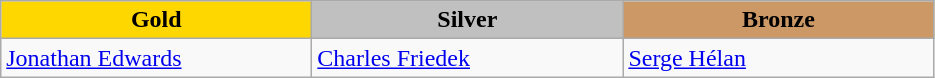<table class="wikitable" style="text-align:left">
<tr align="center">
<td width=200 bgcolor=gold><strong>Gold</strong></td>
<td width=200 bgcolor=silver><strong>Silver</strong></td>
<td width=200 bgcolor=CC9966><strong>Bronze</strong></td>
</tr>
<tr>
<td><a href='#'>Jonathan Edwards</a><br><em></em></td>
<td><a href='#'>Charles Friedek</a><br><em></em></td>
<td><a href='#'>Serge Hélan</a><br><em></em></td>
</tr>
</table>
